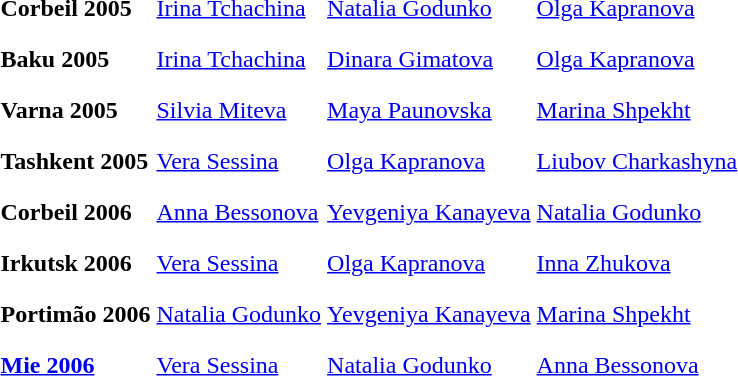<table>
<tr>
<th scope=row style="text-align:left">Corbeil 2005 </th>
<td style="height:30px;"> <a href='#'>Irina Tchachina</a></td>
<td style="height:30px;"> <a href='#'>Natalia Godunko</a></td>
<td style="height:30px;"> <a href='#'>Olga Kapranova</a></td>
</tr>
<tr>
<th scope=row style="text-align:left">Baku 2005 </th>
<td style="height:30px;"> <a href='#'>Irina Tchachina</a></td>
<td style="height:30px;"> <a href='#'>Dinara Gimatova</a></td>
<td style="height:30px;"> <a href='#'>Olga Kapranova</a></td>
</tr>
<tr>
<th scope=row style="text-align:left">Varna 2005 </th>
<td style="height:30px;"> <a href='#'>Silvia Miteva</a></td>
<td style="height:30px;"> <a href='#'>Maya Paunovska</a></td>
<td style="height:30px;"> <a href='#'>Marina Shpekht</a></td>
</tr>
<tr>
<th scope=row style="text-align:left">Tashkent 2005 </th>
<td style="height:30px;"> <a href='#'>Vera Sessina</a></td>
<td style="height:30px;"> <a href='#'>Olga Kapranova</a></td>
<td style="height:30px;"> <a href='#'>Liubov Charkashyna</a></td>
</tr>
<tr>
<th scope=row style="text-align:left">Corbeil 2006 </th>
<td style="height:30px;"> <a href='#'>Anna Bessonova</a></td>
<td style="height:30px;"> <a href='#'>Yevgeniya Kanayeva</a></td>
<td style="height:30px;"> <a href='#'>Natalia Godunko</a></td>
</tr>
<tr>
<th scope=row style="text-align:left">Irkutsk 2006 </th>
<td style="height:30px;"> <a href='#'>Vera Sessina</a></td>
<td style="height:30px;"> <a href='#'>Olga Kapranova</a></td>
<td style="height:30px;"> <a href='#'>Inna Zhukova</a></td>
</tr>
<tr>
<th scope=row style="text-align:left">Portimão 2006 </th>
<td style="height:30px;"> <a href='#'>Natalia Godunko</a></td>
<td style="height:30px;"> <a href='#'>Yevgeniya Kanayeva</a></td>
<td style="height:30px;"> <a href='#'>Marina Shpekht</a></td>
</tr>
<tr>
<th scope=row style="text-align:left"><a href='#'>Mie 2006</a></th>
<td style="height:30px;"> <a href='#'>Vera Sessina</a></td>
<td style="height:30px;"> <a href='#'>Natalia Godunko</a></td>
<td style="height:30px;"> <a href='#'>Anna Bessonova</a></td>
</tr>
</table>
